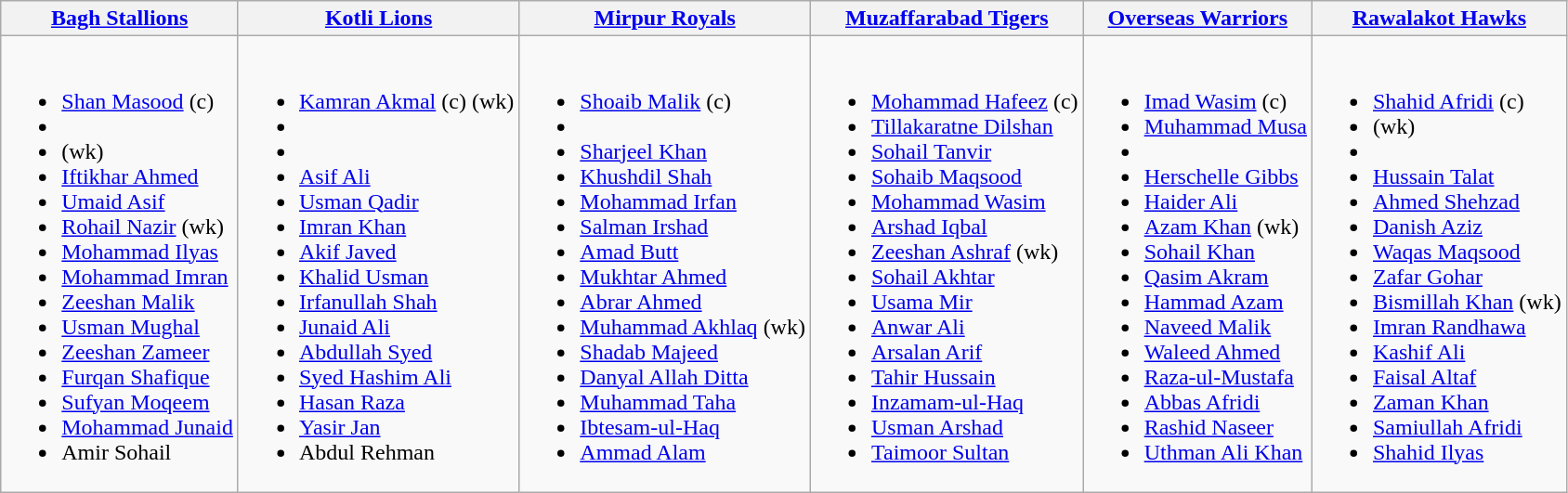<table class="wikitable">
<tr>
<th><a href='#'>Bagh Stallions</a></th>
<th><a href='#'>Kotli Lions</a></th>
<th><a href='#'>Mirpur Royals</a></th>
<th><a href='#'>Muzaffarabad Tigers</a></th>
<th><a href='#'>Overseas Warriors</a></th>
<th><a href='#'>Rawalakot Hawks</a></th>
</tr>
<tr>
<td valign=top><br><ul><li><a href='#'>Shan Masood</a> (c)</li><li></li><li> (wk)</li><li><a href='#'>Iftikhar Ahmed</a></li><li><a href='#'>Umaid Asif</a></li><li><a href='#'>Rohail Nazir</a> (wk)</li><li><a href='#'>Mohammad Ilyas</a></li><li><a href='#'>Mohammad Imran</a></li><li><a href='#'>Zeeshan Malik</a></li><li><a href='#'>Usman Mughal</a></li><li><a href='#'>Zeeshan Zameer</a></li><li><a href='#'>Furqan Shafique</a></li><li><a href='#'>Sufyan Moqeem</a></li><li><a href='#'>Mohammad Junaid</a></li><li>Amir Sohail</li></ul></td>
<td valign=top><br><ul><li><a href='#'>Kamran Akmal</a> (c) (wk)</li><li></li><li></li><li><a href='#'>Asif Ali</a></li><li><a href='#'>Usman Qadir</a></li><li><a href='#'>Imran Khan</a></li><li><a href='#'>Akif Javed</a></li><li><a href='#'>Khalid Usman</a></li><li><a href='#'>Irfanullah Shah</a></li><li><a href='#'>Junaid Ali</a></li><li><a href='#'>Abdullah Syed</a></li><li><a href='#'>Syed Hashim Ali</a></li><li><a href='#'>Hasan Raza</a></li><li><a href='#'>Yasir Jan</a></li><li>Abdul Rehman</li></ul></td>
<td valign=top><br><ul><li><a href='#'>Shoaib Malik</a> (c)</li><li></li><li><a href='#'>Sharjeel Khan</a></li><li><a href='#'>Khushdil Shah</a></li><li><a href='#'>Mohammad Irfan</a></li><li><a href='#'>Salman Irshad</a></li><li><a href='#'>Amad Butt</a></li><li><a href='#'>Mukhtar Ahmed</a></li><li><a href='#'>Abrar Ahmed</a></li><li><a href='#'>Muhammad Akhlaq</a> (wk)</li><li><a href='#'>Shadab Majeed</a></li><li><a href='#'>Danyal Allah Ditta</a></li><li><a href='#'>Muhammad Taha</a></li><li><a href='#'>Ibtesam-ul-Haq</a></li><li><a href='#'>Ammad Alam</a></li></ul></td>
<td valign=top><br><ul><li><a href='#'>Mohammad Hafeez</a> (c)</li><li><a href='#'>Tillakaratne Dilshan</a></li><li><a href='#'>Sohail Tanvir</a></li><li><a href='#'>Sohaib Maqsood</a></li><li><a href='#'>Mohammad Wasim</a></li><li><a href='#'>Arshad Iqbal</a></li><li><a href='#'>Zeeshan Ashraf</a> (wk)</li><li><a href='#'>Sohail Akhtar</a></li><li><a href='#'>Usama Mir</a></li><li><a href='#'>Anwar Ali</a></li><li><a href='#'>Arsalan Arif</a></li><li><a href='#'>Tahir Hussain</a></li><li><a href='#'>Inzamam-ul-Haq</a></li><li><a href='#'>Usman Arshad</a></li><li><a href='#'>Taimoor Sultan</a></li></ul></td>
<td valign=top><br><ul><li><a href='#'>Imad Wasim</a> (c)</li><li><a href='#'>Muhammad Musa</a></li><li></li><li><a href='#'>Herschelle Gibbs</a></li><li><a href='#'>Haider Ali</a></li><li><a href='#'>Azam Khan</a> (wk)</li><li><a href='#'>Sohail Khan</a></li><li><a href='#'>Qasim Akram</a></li><li><a href='#'>Hammad Azam</a></li><li><a href='#'>Naveed Malik</a></li><li><a href='#'>Waleed Ahmed</a></li><li><a href='#'>Raza-ul-Mustafa</a></li><li><a href='#'>Abbas Afridi</a></li><li><a href='#'>Rashid Naseer</a></li><li><a href='#'>Uthman Ali Khan</a></li></ul></td>
<td valign=top><br><ul><li><a href='#'>Shahid Afridi</a> (c)</li><li> (wk)</li><li></li><li><a href='#'>Hussain Talat</a></li><li><a href='#'>Ahmed Shehzad</a></li><li><a href='#'>Danish Aziz</a></li><li><a href='#'>Waqas Maqsood</a></li><li><a href='#'>Zafar Gohar</a></li><li><a href='#'>Bismillah Khan</a> (wk)</li><li><a href='#'>Imran Randhawa</a></li><li><a href='#'>Kashif Ali</a></li><li><a href='#'>Faisal Altaf</a></li><li><a href='#'>Zaman Khan</a></li><li><a href='#'>Samiullah Afridi</a></li><li><a href='#'>Shahid Ilyas</a></li></ul></td>
</tr>
</table>
